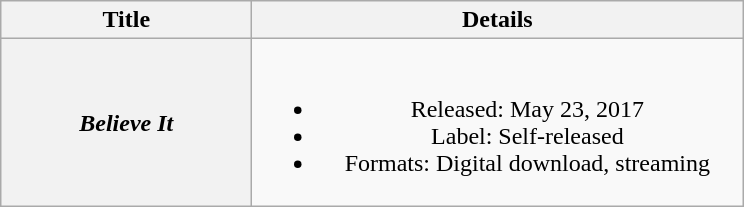<table class="wikitable plainrowheaders" style="text-align:center">
<tr>
<th scope="col" style="width:10em">Title</th>
<th scope="col" style="width:20em">Details</th>
</tr>
<tr>
<th scope="row"><em>Believe It</em></th>
<td><br><ul><li>Released: May 23, 2017</li><li>Label: Self-released</li><li>Formats: Digital download, streaming</li></ul></td>
</tr>
</table>
